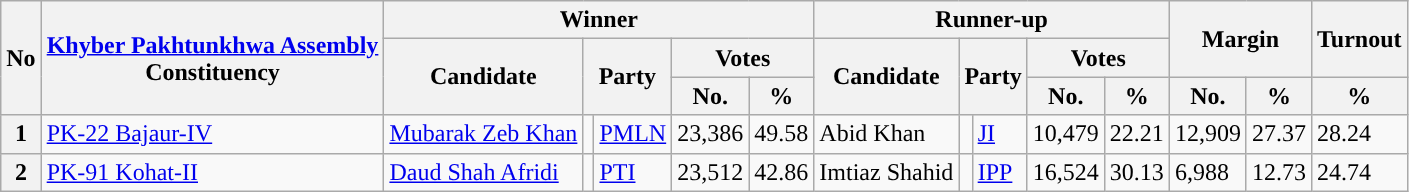<table class="wikitable sortable">
<tr>
<th rowspan="3">No</th>
<th rowspan="3"><a href='#'>Khyber Pakhtunkhwa Assembly</a><br>Constituency</th>
<th colspan="5">Winner</th>
<th colspan="5">Runner-up</th>
<th colspan="2" rowspan="2">Margin</th>
<th rowspan="2">Turnout</th>
</tr>
<tr>
<th rowspan="2">Candidate</th>
<th colspan="2" rowspan="2">Party</th>
<th colspan="2">Votes</th>
<th rowspan="2">Candidate</th>
<th colspan="2" rowspan="2">Party</th>
<th colspan="2">Votes</th>
</tr>
<tr>
<th>No.</th>
<th>%</th>
<th>No.</th>
<th>%</th>
<th>No.</th>
<th>%</th>
<th>%</th>
</tr>
<tr>
<th>1</th>
<td><a href='#'>PK-22 Bajaur-IV</a></td>
<td><a href='#'>Mubarak Zeb Khan</a></td>
<td></td>
<td><a href='#'>PMLN</a></td>
<td>23,386</td>
<td>49.58</td>
<td>Abid Khan</td>
<td></td>
<td><a href='#'>JI</a></td>
<td>10,479</td>
<td>22.21</td>
<td>12,909</td>
<td>27.37</td>
<td>28.24</td>
</tr>
<tr>
<th>2</th>
<td><a href='#'>PK-91 Kohat-II</a></td>
<td><a href='#'>Daud Shah Afridi</a></td>
<td></td>
<td><a href='#'>PTI</a></td>
<td>23,512</td>
<td>42.86</td>
<td>Imtiaz Shahid</td>
<td></td>
<td><a href='#'>IPP</a></td>
<td>16,524</td>
<td>30.13</td>
<td>6,988</td>
<td>12.73</td>
<td>24.74</td>
</tr>
</table>
